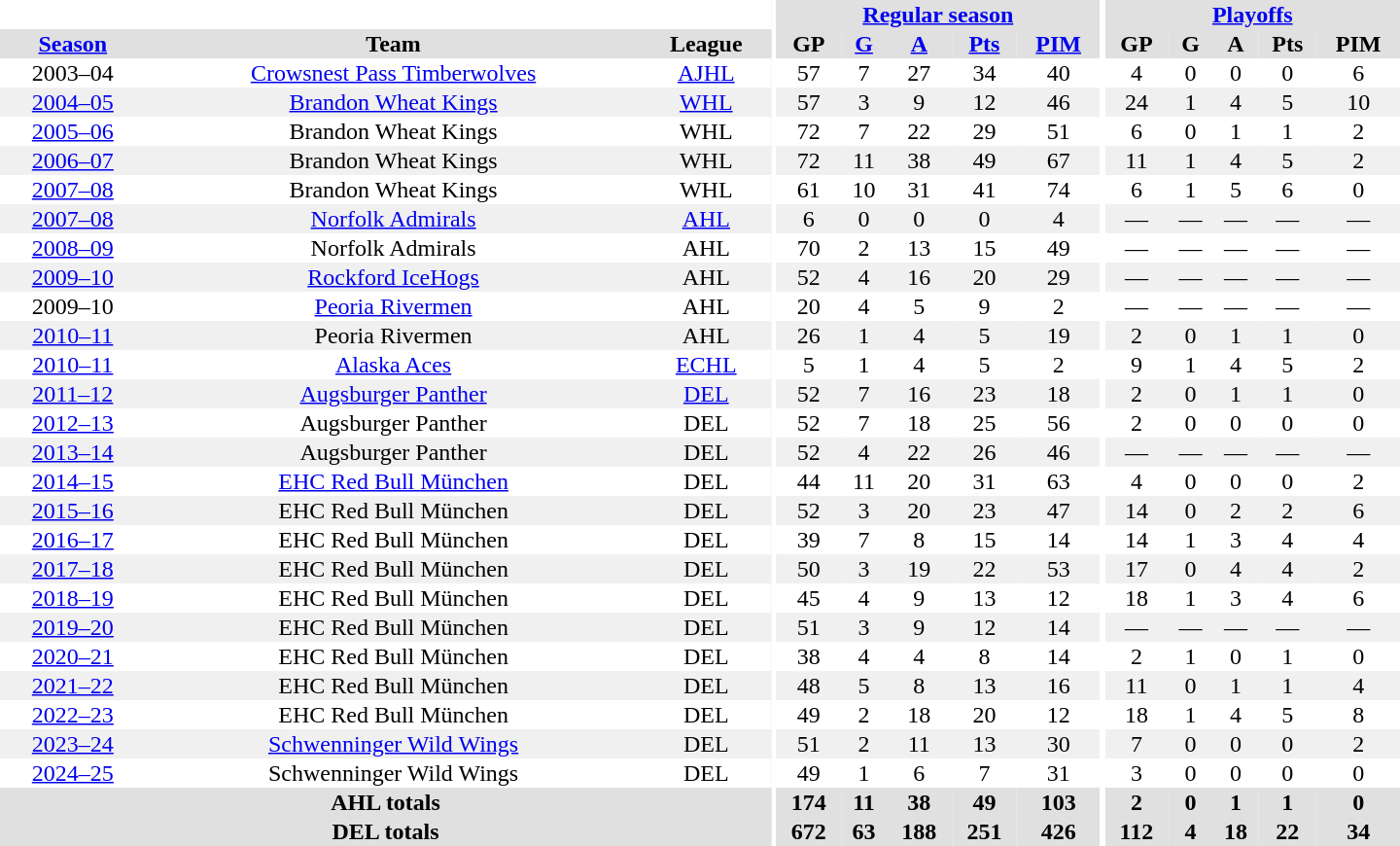<table border="0" cellpadding="1" cellspacing="0" style="text-align:center; width:60em">
<tr bgcolor="#e0e0e0">
<th colspan="3" bgcolor="#ffffff"></th>
<th rowspan="99" bgcolor="#ffffff"></th>
<th colspan="5"><a href='#'>Regular season</a></th>
<th rowspan="99" bgcolor="#ffffff"></th>
<th colspan="5"><a href='#'>Playoffs</a></th>
</tr>
<tr bgcolor="#e0e0e0">
<th><a href='#'>Season</a></th>
<th>Team</th>
<th>League</th>
<th>GP</th>
<th><a href='#'>G</a></th>
<th><a href='#'>A</a></th>
<th><a href='#'>Pts</a></th>
<th><a href='#'>PIM</a></th>
<th>GP</th>
<th>G</th>
<th>A</th>
<th>Pts</th>
<th>PIM</th>
</tr>
<tr>
<td>2003–04</td>
<td><a href='#'>Crowsnest Pass Timberwolves</a></td>
<td><a href='#'>AJHL</a></td>
<td>57</td>
<td>7</td>
<td>27</td>
<td>34</td>
<td>40</td>
<td>4</td>
<td>0</td>
<td>0</td>
<td>0</td>
<td>6</td>
</tr>
<tr bgcolor="#f0f0f0">
<td><a href='#'>2004–05</a></td>
<td><a href='#'>Brandon Wheat Kings</a></td>
<td><a href='#'>WHL</a></td>
<td>57</td>
<td>3</td>
<td>9</td>
<td>12</td>
<td>46</td>
<td>24</td>
<td>1</td>
<td>4</td>
<td>5</td>
<td>10</td>
</tr>
<tr>
<td><a href='#'>2005–06</a></td>
<td>Brandon Wheat Kings</td>
<td>WHL</td>
<td>72</td>
<td>7</td>
<td>22</td>
<td>29</td>
<td>51</td>
<td>6</td>
<td>0</td>
<td>1</td>
<td>1</td>
<td>2</td>
</tr>
<tr bgcolor="#f0f0f0">
<td><a href='#'>2006–07</a></td>
<td>Brandon Wheat Kings</td>
<td>WHL</td>
<td>72</td>
<td>11</td>
<td>38</td>
<td>49</td>
<td>67</td>
<td>11</td>
<td>1</td>
<td>4</td>
<td>5</td>
<td>2</td>
</tr>
<tr>
<td><a href='#'>2007–08</a></td>
<td>Brandon Wheat Kings</td>
<td>WHL</td>
<td>61</td>
<td>10</td>
<td>31</td>
<td>41</td>
<td>74</td>
<td>6</td>
<td>1</td>
<td>5</td>
<td>6</td>
<td>0</td>
</tr>
<tr bgcolor="#f0f0f0">
<td><a href='#'>2007–08</a></td>
<td><a href='#'>Norfolk Admirals</a></td>
<td><a href='#'>AHL</a></td>
<td>6</td>
<td>0</td>
<td>0</td>
<td>0</td>
<td>4</td>
<td>—</td>
<td>—</td>
<td>—</td>
<td>—</td>
<td>—</td>
</tr>
<tr>
<td><a href='#'>2008–09</a></td>
<td>Norfolk Admirals</td>
<td>AHL</td>
<td>70</td>
<td>2</td>
<td>13</td>
<td>15</td>
<td>49</td>
<td>—</td>
<td>—</td>
<td>—</td>
<td>—</td>
<td>—</td>
</tr>
<tr bgcolor="#f0f0f0">
<td><a href='#'>2009–10</a></td>
<td><a href='#'>Rockford IceHogs</a></td>
<td>AHL</td>
<td>52</td>
<td>4</td>
<td>16</td>
<td>20</td>
<td>29</td>
<td>—</td>
<td>—</td>
<td>—</td>
<td>—</td>
<td>—</td>
</tr>
<tr>
<td>2009–10</td>
<td><a href='#'>Peoria Rivermen</a></td>
<td>AHL</td>
<td>20</td>
<td>4</td>
<td>5</td>
<td>9</td>
<td>2</td>
<td>—</td>
<td>—</td>
<td>—</td>
<td>—</td>
<td>—</td>
</tr>
<tr bgcolor="#f0f0f0">
<td><a href='#'>2010–11</a></td>
<td>Peoria Rivermen</td>
<td>AHL</td>
<td>26</td>
<td>1</td>
<td>4</td>
<td>5</td>
<td>19</td>
<td>2</td>
<td>0</td>
<td>1</td>
<td>1</td>
<td>0</td>
</tr>
<tr>
<td><a href='#'>2010–11</a></td>
<td><a href='#'>Alaska Aces</a></td>
<td><a href='#'>ECHL</a></td>
<td>5</td>
<td>1</td>
<td>4</td>
<td>5</td>
<td>2</td>
<td>9</td>
<td>1</td>
<td>4</td>
<td>5</td>
<td>2</td>
</tr>
<tr bgcolor="#f0f0f0">
<td><a href='#'>2011–12</a></td>
<td><a href='#'>Augsburger Panther</a></td>
<td><a href='#'>DEL</a></td>
<td>52</td>
<td>7</td>
<td>16</td>
<td>23</td>
<td>18</td>
<td>2</td>
<td>0</td>
<td>1</td>
<td>1</td>
<td>0</td>
</tr>
<tr>
<td><a href='#'>2012–13</a></td>
<td>Augsburger Panther</td>
<td>DEL</td>
<td>52</td>
<td>7</td>
<td>18</td>
<td>25</td>
<td>56</td>
<td>2</td>
<td>0</td>
<td>0</td>
<td>0</td>
<td>0</td>
</tr>
<tr bgcolor="#f0f0f0">
<td><a href='#'>2013–14</a></td>
<td>Augsburger Panther</td>
<td>DEL</td>
<td>52</td>
<td>4</td>
<td>22</td>
<td>26</td>
<td>46</td>
<td>—</td>
<td>—</td>
<td>—</td>
<td>—</td>
<td>—</td>
</tr>
<tr>
<td><a href='#'>2014–15</a></td>
<td><a href='#'>EHC Red Bull München</a></td>
<td>DEL</td>
<td>44</td>
<td>11</td>
<td>20</td>
<td>31</td>
<td>63</td>
<td>4</td>
<td>0</td>
<td>0</td>
<td>0</td>
<td>2</td>
</tr>
<tr bgcolor="#f0f0f0">
<td><a href='#'>2015–16</a></td>
<td>EHC Red Bull München</td>
<td>DEL</td>
<td>52</td>
<td>3</td>
<td>20</td>
<td>23</td>
<td>47</td>
<td>14</td>
<td>0</td>
<td>2</td>
<td>2</td>
<td>6</td>
</tr>
<tr>
<td><a href='#'>2016–17</a></td>
<td>EHC Red Bull München</td>
<td>DEL</td>
<td>39</td>
<td>7</td>
<td>8</td>
<td>15</td>
<td>14</td>
<td>14</td>
<td>1</td>
<td>3</td>
<td>4</td>
<td>4</td>
</tr>
<tr bgcolor="#f0f0f0">
<td><a href='#'>2017–18</a></td>
<td>EHC Red Bull München</td>
<td>DEL</td>
<td>50</td>
<td>3</td>
<td>19</td>
<td>22</td>
<td>53</td>
<td>17</td>
<td>0</td>
<td>4</td>
<td>4</td>
<td>2</td>
</tr>
<tr>
<td><a href='#'>2018–19</a></td>
<td>EHC Red Bull München</td>
<td>DEL</td>
<td>45</td>
<td>4</td>
<td>9</td>
<td>13</td>
<td>12</td>
<td>18</td>
<td>1</td>
<td>3</td>
<td>4</td>
<td>6</td>
</tr>
<tr bgcolor="#f0f0f0">
<td><a href='#'>2019–20</a></td>
<td>EHC Red Bull München</td>
<td>DEL</td>
<td>51</td>
<td>3</td>
<td>9</td>
<td>12</td>
<td>14</td>
<td>—</td>
<td>—</td>
<td>—</td>
<td>—</td>
<td>—</td>
</tr>
<tr>
<td><a href='#'>2020–21</a></td>
<td>EHC Red Bull München</td>
<td>DEL</td>
<td>38</td>
<td>4</td>
<td>4</td>
<td>8</td>
<td>14</td>
<td>2</td>
<td>1</td>
<td>0</td>
<td>1</td>
<td>0</td>
</tr>
<tr bgcolor="#f0f0f0">
<td><a href='#'>2021–22</a></td>
<td>EHC Red Bull München</td>
<td>DEL</td>
<td>48</td>
<td>5</td>
<td>8</td>
<td>13</td>
<td>16</td>
<td>11</td>
<td>0</td>
<td>1</td>
<td>1</td>
<td>4</td>
</tr>
<tr>
<td><a href='#'>2022–23</a></td>
<td>EHC Red Bull München</td>
<td>DEL</td>
<td>49</td>
<td>2</td>
<td>18</td>
<td>20</td>
<td>12</td>
<td>18</td>
<td>1</td>
<td>4</td>
<td>5</td>
<td>8</td>
</tr>
<tr bgcolor="#f0f0f0">
<td><a href='#'>2023–24</a></td>
<td><a href='#'>Schwenninger Wild Wings</a></td>
<td>DEL</td>
<td>51</td>
<td>2</td>
<td>11</td>
<td>13</td>
<td>30</td>
<td>7</td>
<td>0</td>
<td>0</td>
<td>0</td>
<td>2</td>
</tr>
<tr>
<td><a href='#'>2024–25</a></td>
<td>Schwenninger Wild Wings</td>
<td>DEL</td>
<td>49</td>
<td>1</td>
<td>6</td>
<td>7</td>
<td>31</td>
<td>3</td>
<td>0</td>
<td>0</td>
<td>0</td>
<td>0</td>
</tr>
<tr bgcolor="#e0e0e0">
<th colspan="3">AHL totals</th>
<th>174</th>
<th>11</th>
<th>38</th>
<th>49</th>
<th>103</th>
<th>2</th>
<th>0</th>
<th>1</th>
<th>1</th>
<th>0</th>
</tr>
<tr bgcolor="#e0e0e0">
<th colspan="3">DEL totals</th>
<th>672</th>
<th>63</th>
<th>188</th>
<th>251</th>
<th>426</th>
<th>112</th>
<th>4</th>
<th>18</th>
<th>22</th>
<th>34</th>
</tr>
</table>
